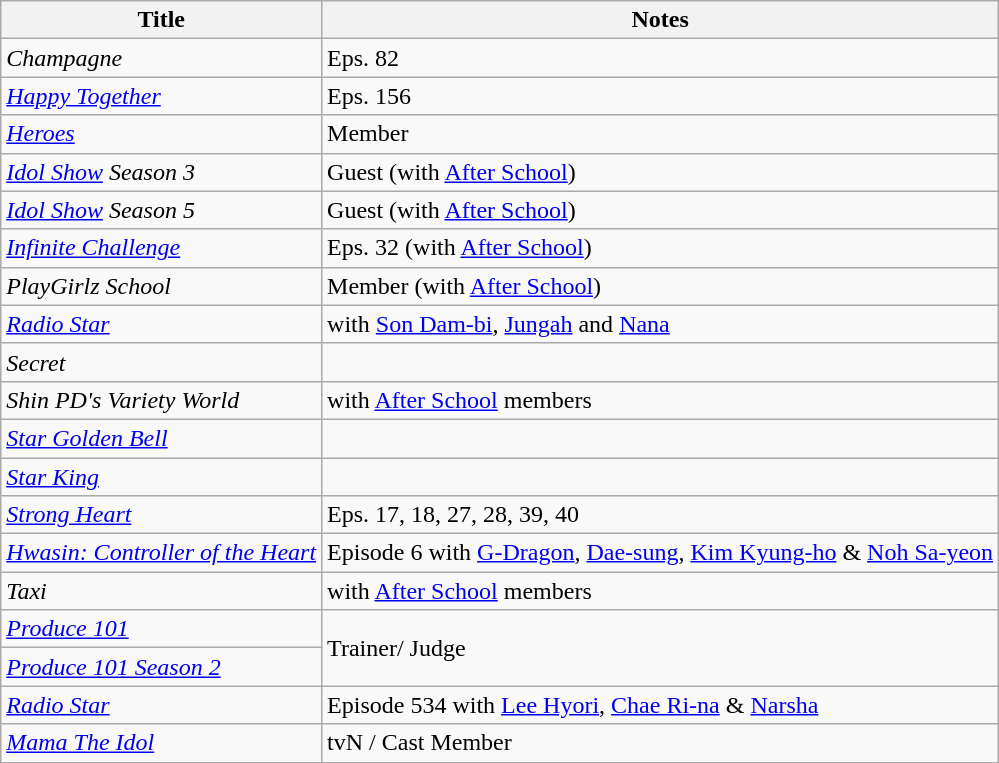<table class="wikitable" border="1">
<tr>
<th scope="col">Title</th>
<th scope="col">Notes</th>
</tr>
<tr>
<td><em>Champagne</em></td>
<td>Eps. 82</td>
</tr>
<tr>
<td><em><a href='#'>Happy Together</a></em></td>
<td>Eps. 156</td>
</tr>
<tr>
<td><em><a href='#'>Heroes</a></em></td>
<td>Member</td>
</tr>
<tr>
<td><em><a href='#'>Idol Show</a> Season 3</em></td>
<td>Guest (with <a href='#'>After School</a>)</td>
</tr>
<tr>
<td><em><a href='#'>Idol Show</a> Season 5</em></td>
<td>Guest (with <a href='#'>After School</a>)</td>
</tr>
<tr>
<td><em><a href='#'>Infinite Challenge</a></em></td>
<td>Eps. 32 (with <a href='#'>After School</a>)</td>
</tr>
<tr>
<td><em>PlayGirlz School</em></td>
<td>Member (with <a href='#'>After School</a>)</td>
</tr>
<tr>
<td><em><a href='#'>Radio Star</a></em></td>
<td>with <a href='#'>Son Dam-bi</a>, <a href='#'>Jungah</a> and <a href='#'>Nana</a></td>
</tr>
<tr>
<td><em>Secret</em></td>
<td></td>
</tr>
<tr>
<td><em>Shin PD's Variety World</em></td>
<td>with <a href='#'>After School</a> members</td>
</tr>
<tr>
<td><em><a href='#'>Star Golden Bell</a></em></td>
<td></td>
</tr>
<tr>
<td><em><a href='#'>Star King</a></em></td>
<td></td>
</tr>
<tr>
<td><em><a href='#'>Strong Heart</a></em></td>
<td>Eps. 17, 18, 27, 28, 39, 40</td>
</tr>
<tr>
<td><em><a href='#'>Hwasin: Controller of the Heart</a></em></td>
<td>Episode 6 with <a href='#'>G-Dragon</a>, <a href='#'>Dae-sung</a>, <a href='#'>Kim Kyung-ho</a> & <a href='#'>Noh Sa-yeon</a></td>
</tr>
<tr>
<td><em>Taxi</em></td>
<td>with <a href='#'>After School</a> members</td>
</tr>
<tr>
<td><em><a href='#'>Produce 101</a></em></td>
<td rowspan="2">Trainer/ Judge</td>
</tr>
<tr>
<td><em><a href='#'>Produce 101 Season 2</a></em></td>
</tr>
<tr>
<td><em><a href='#'>Radio Star</a></em></td>
<td>Episode 534 with <a href='#'>Lee Hyori</a>, <a href='#'>Chae Ri-na</a> & <a href='#'>Narsha</a></td>
</tr>
<tr>
<td><em><a href='#'>Mama The Idol</a></em></td>
<td>tvN / Cast Member</td>
</tr>
</table>
